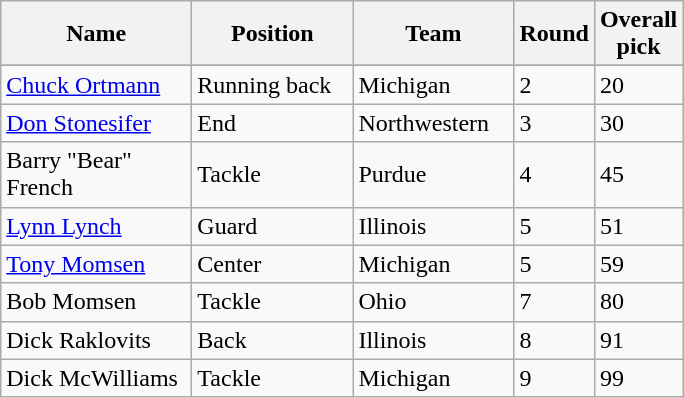<table class="sortable wikitable">
<tr>
<th width="120">Name</th>
<th width="100">Position</th>
<th width="100">Team</th>
<th width="25">Round</th>
<th width="25">Overall pick</th>
</tr>
<tr align="left" bgcolor="">
</tr>
<tr>
<td><a href='#'>Chuck Ortmann</a></td>
<td>Running back</td>
<td>Michigan</td>
<td>2</td>
<td>20</td>
</tr>
<tr>
<td><a href='#'>Don Stonesifer</a></td>
<td>End</td>
<td>Northwestern</td>
<td>3</td>
<td>30</td>
</tr>
<tr>
<td>Barry "Bear" French</td>
<td>Tackle</td>
<td>Purdue</td>
<td>4</td>
<td>45</td>
</tr>
<tr>
<td><a href='#'>Lynn Lynch</a></td>
<td>Guard</td>
<td>Illinois</td>
<td>5</td>
<td>51</td>
</tr>
<tr>
<td><a href='#'>Tony Momsen</a></td>
<td>Center</td>
<td>Michigan</td>
<td>5</td>
<td>59</td>
</tr>
<tr>
<td>Bob Momsen</td>
<td>Tackle</td>
<td>Ohio</td>
<td>7</td>
<td>80</td>
</tr>
<tr>
<td>Dick Raklovits</td>
<td>Back</td>
<td>Illinois</td>
<td>8</td>
<td>91</td>
</tr>
<tr>
<td>Dick McWilliams</td>
<td>Tackle</td>
<td>Michigan</td>
<td>9</td>
<td>99</td>
</tr>
</table>
